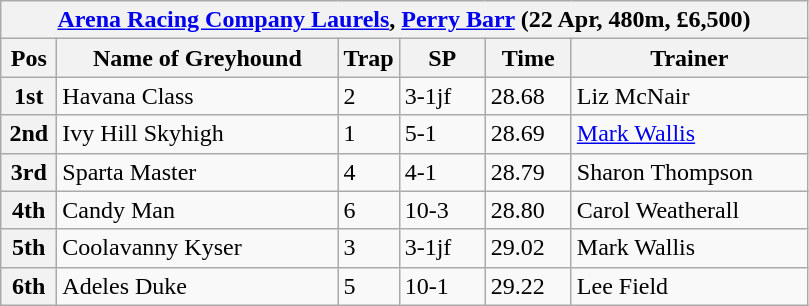<table class="wikitable">
<tr>
<th colspan="6"><a href='#'>Arena Racing Company Laurels</a>, <a href='#'>Perry Barr</a> (22 Apr, 480m, £6,500)</th>
</tr>
<tr>
<th width=30>Pos</th>
<th width=180>Name of Greyhound</th>
<th width=30>Trap</th>
<th width=50>SP</th>
<th width=50>Time</th>
<th width=150>Trainer</th>
</tr>
<tr>
<th>1st</th>
<td>Havana Class</td>
<td>2</td>
<td>3-1jf</td>
<td>28.68</td>
<td>Liz McNair</td>
</tr>
<tr>
<th>2nd</th>
<td>Ivy Hill Skyhigh</td>
<td>1</td>
<td>5-1</td>
<td>28.69</td>
<td><a href='#'>Mark Wallis</a></td>
</tr>
<tr>
<th>3rd</th>
<td>Sparta Master</td>
<td>4</td>
<td>4-1</td>
<td>28.79</td>
<td>Sharon Thompson</td>
</tr>
<tr>
<th>4th</th>
<td>Candy Man</td>
<td>6</td>
<td>10-3</td>
<td>28.80</td>
<td>Carol Weatherall</td>
</tr>
<tr>
<th>5th</th>
<td>Coolavanny Kyser</td>
<td>3</td>
<td>3-1jf</td>
<td>29.02</td>
<td>Mark Wallis</td>
</tr>
<tr>
<th>6th</th>
<td>Adeles Duke</td>
<td>5</td>
<td>10-1</td>
<td>29.22</td>
<td>Lee Field</td>
</tr>
</table>
